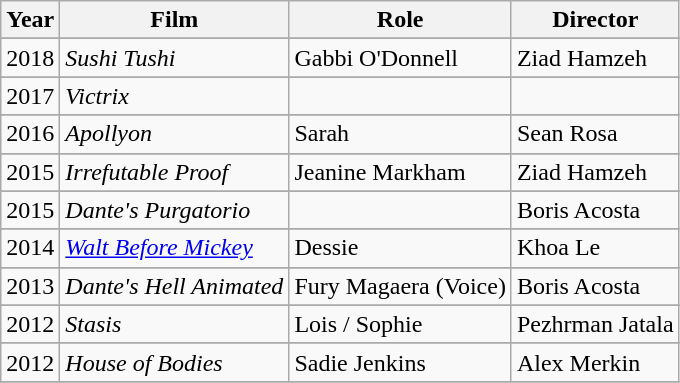<table class="wikitable">
<tr>
<th>Year</th>
<th>Film</th>
<th>Role</th>
<th>Director</th>
</tr>
<tr>
</tr>
<tr>
</tr>
<tr>
<td>2018</td>
<td><em>Sushi Tushi</em></td>
<td>Gabbi O'Donnell</td>
<td>Ziad Hamzeh</td>
</tr>
<tr>
</tr>
<tr>
<td>2017</td>
<td><em>Victrix</em></td>
<td></td>
<td></td>
</tr>
<tr>
</tr>
<tr>
<td>2016</td>
<td><em>Apollyon</em></td>
<td>Sarah</td>
<td>Sean Rosa</td>
</tr>
<tr>
</tr>
<tr 2016>
</tr>
<tr>
</tr>
<tr Sarah Pierce>
</tr>
<tr>
<td>2015</td>
<td><em>Irrefutable Proof</em></td>
<td>Jeanine Markham</td>
<td>Ziad Hamzeh</td>
</tr>
<tr>
</tr>
<tr>
<td>2015</td>
<td><em>Dante's Purgatorio</em></td>
<td></td>
<td>Boris Acosta</td>
</tr>
<tr>
</tr>
<tr>
</tr>
<tr>
<td>2014</td>
<td><em><a href='#'>Walt Before Mickey</a></em></td>
<td>Dessie</td>
<td>Khoa Le</td>
</tr>
<tr>
</tr>
<tr>
<td>2013</td>
<td><em>Dante's Hell Animated</em></td>
<td>Fury Magaera (Voice)</td>
<td>Boris Acosta</td>
</tr>
<tr>
</tr>
<tr>
<td>2012</td>
<td><em>Stasis</em></td>
<td>Lois / Sophie</td>
<td>Pezhrman Jatala</td>
</tr>
<tr>
</tr>
<tr>
</tr>
<tr>
<td>2012</td>
<td><em>House of Bodies</em></td>
<td>Sadie Jenkins</td>
<td>Alex Merkin</td>
</tr>
<tr>
</tr>
</table>
